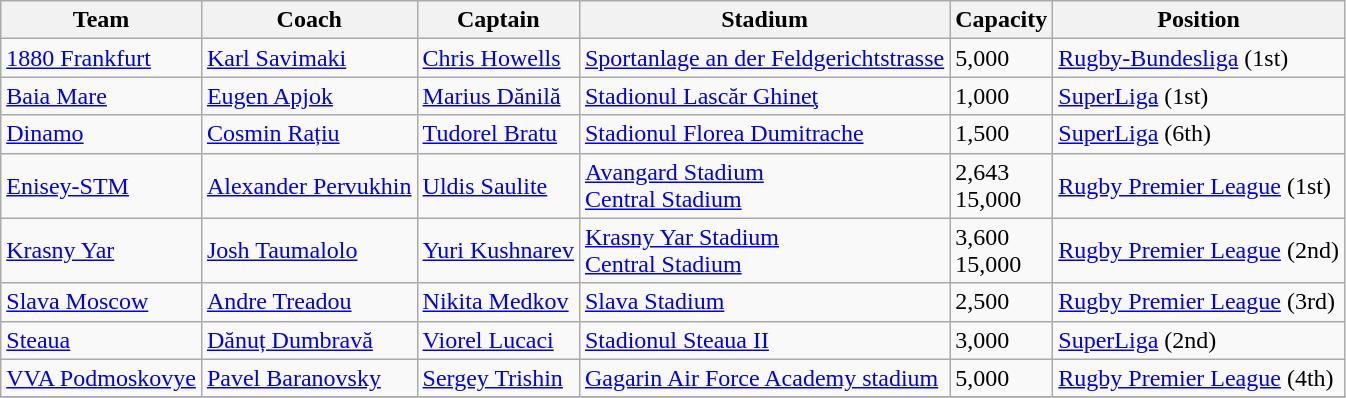<table class="wikitable sortable">
<tr>
<th>Team</th>
<th>Coach</th>
<th>Captain</th>
<th>Stadium</th>
<th>Capacity</th>
<th>Position</th>
</tr>
<tr>
<td> <a href='#'>1880 Frankfurt</a></td>
<td> <a href='#'>Karl Savimaki</a></td>
<td> <a href='#'>Chris Howells</a></td>
<td><a href='#'>Sportanlage an der Feldgerichtstrasse</a></td>
<td>5,000</td>
<td><a href='#'>Rugby-Bundesliga</a> (1st)</td>
</tr>
<tr>
<td> <a href='#'>Baia Mare</a></td>
<td> <a href='#'>Eugen Apjok</a></td>
<td> <a href='#'>Marius Dănilă</a></td>
<td><a href='#'>Stadionul Lascăr Ghineţ</a></td>
<td>1,000</td>
<td><a href='#'>SuperLiga</a> (1st)</td>
</tr>
<tr>
<td> <a href='#'>Dinamo</a></td>
<td> <a href='#'>Cosmin Rațiu</a></td>
<td> <a href='#'>Tudorel Bratu</a></td>
<td><a href='#'>Stadionul Florea Dumitrache</a></td>
<td>1,500</td>
<td><a href='#'>SuperLiga</a> (6th)</td>
</tr>
<tr>
<td> <a href='#'>Enisey-STM</a></td>
<td> <a href='#'>Alexander Pervukhin</a></td>
<td> <a href='#'>Uldis Saulite</a></td>
<td><a href='#'>Avangard Stadium</a> <br> <a href='#'>Central Stadium</a></td>
<td>2,643 <br> 15,000</td>
<td><a href='#'>Rugby Premier League</a> (1st)</td>
</tr>
<tr>
<td> <a href='#'>Krasny Yar</a></td>
<td> <a href='#'>Josh Taumalolo</a></td>
<td> <a href='#'>Yuri Kushnarev</a></td>
<td><a href='#'>Krasny Yar Stadium</a> <br> <a href='#'>Central Stadium</a></td>
<td>3,600 <br> 15,000</td>
<td><a href='#'>Rugby Premier League</a> (2nd)</td>
</tr>
<tr>
<td> <a href='#'>Slava Moscow</a></td>
<td> <a href='#'>Andre Treadou</a></td>
<td> <a href='#'>Nikita Medkov</a></td>
<td><a href='#'>Slava Stadium</a></td>
<td>2,500</td>
<td><a href='#'>Rugby Premier League</a> (3rd)</td>
</tr>
<tr>
<td> <a href='#'>Steaua</a></td>
<td> <a href='#'>Dănuț Dumbravă</a></td>
<td> <a href='#'>Viorel Lucaci</a></td>
<td><a href='#'>Stadionul Steaua II</a></td>
<td>3,000</td>
<td><a href='#'>SuperLiga</a> (2nd)</td>
</tr>
<tr>
<td> <a href='#'>VVA Podmoskovye</a></td>
<td> <a href='#'>Pavel Baranovsky</a></td>
<td> <a href='#'>Sergey Trishin</a></td>
<td><a href='#'>Gagarin Air Force Academy stadium</a></td>
<td>5,000</td>
<td><a href='#'>Rugby Premier League</a> (4th)</td>
</tr>
<tr>
</tr>
</table>
